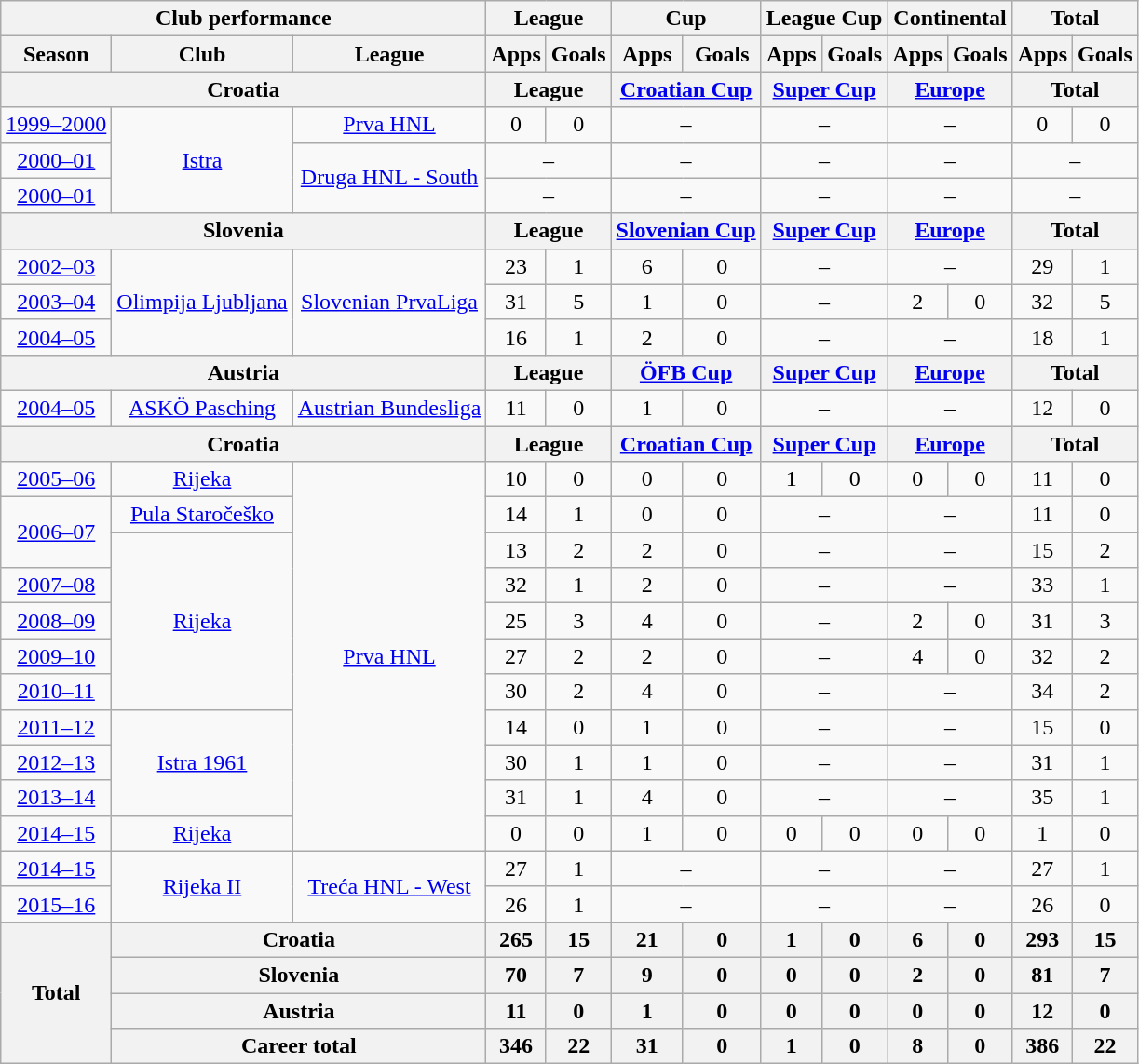<table class="wikitable" style="text-align:center;">
<tr>
<th colspan=3>Club performance</th>
<th colspan=2>League</th>
<th colspan=2>Cup</th>
<th colspan=2>League Cup</th>
<th colspan=2>Continental</th>
<th colspan=2>Total</th>
</tr>
<tr>
<th>Season</th>
<th>Club</th>
<th>League</th>
<th>Apps</th>
<th>Goals</th>
<th>Apps</th>
<th>Goals</th>
<th>Apps</th>
<th>Goals</th>
<th>Apps</th>
<th>Goals</th>
<th>Apps</th>
<th>Goals</th>
</tr>
<tr>
<th colspan=3>Croatia</th>
<th colspan=2>League</th>
<th colspan=2><a href='#'>Croatian Cup</a></th>
<th colspan=2><a href='#'>Super Cup</a></th>
<th colspan=2><a href='#'>Europe</a></th>
<th colspan=2>Total</th>
</tr>
<tr>
<td><a href='#'>1999–2000</a></td>
<td rowspan="3"><a href='#'>Istra</a></td>
<td rowspan="1"><a href='#'>Prva HNL</a></td>
<td>0</td>
<td>0</td>
<td colspan="2">–</td>
<td colspan="2">–</td>
<td colspan="2">–</td>
<td>0</td>
<td>0</td>
</tr>
<tr>
<td><a href='#'>2000–01</a></td>
<td rowspan="2"><a href='#'>Druga HNL - South</a></td>
<td colspan="2">–</td>
<td colspan="2">–</td>
<td colspan="2">–</td>
<td colspan="2">–</td>
<td colspan="2">–</td>
</tr>
<tr>
<td><a href='#'>2000–01</a></td>
<td colspan="2">–</td>
<td colspan="2">–</td>
<td colspan="2">–</td>
<td colspan="2">–</td>
<td colspan="2">–</td>
</tr>
<tr>
<th colspan=3>Slovenia</th>
<th colspan=2>League</th>
<th colspan=2><a href='#'>Slovenian Cup</a></th>
<th colspan=2><a href='#'>Super Cup</a></th>
<th colspan=2><a href='#'>Europe</a></th>
<th colspan=2>Total</th>
</tr>
<tr>
<td><a href='#'>2002–03</a></td>
<td rowspan="3"><a href='#'>Olimpija Ljubljana</a></td>
<td rowspan="3"><a href='#'>Slovenian PrvaLiga</a></td>
<td>23</td>
<td>1</td>
<td>6</td>
<td>0</td>
<td colspan="2">–</td>
<td colspan="2">–</td>
<td>29</td>
<td>1</td>
</tr>
<tr>
<td><a href='#'>2003–04</a></td>
<td>31</td>
<td>5</td>
<td>1</td>
<td>0</td>
<td colspan="2">–</td>
<td>2</td>
<td>0</td>
<td>32</td>
<td>5</td>
</tr>
<tr>
<td><a href='#'>2004–05</a></td>
<td>16</td>
<td>1</td>
<td>2</td>
<td>0</td>
<td colspan="2">–</td>
<td colspan="2">–</td>
<td>18</td>
<td>1</td>
</tr>
<tr>
<th colspan=3>Austria</th>
<th colspan=2>League</th>
<th colspan=2><a href='#'>ÖFB Cup</a></th>
<th colspan=2><a href='#'>Super Cup</a></th>
<th colspan=2><a href='#'>Europe</a></th>
<th colspan=2>Total</th>
</tr>
<tr>
<td><a href='#'>2004–05</a></td>
<td rowspan="1"><a href='#'>ASKÖ Pasching</a></td>
<td rowspan="1"><a href='#'>Austrian Bundesliga</a></td>
<td>11</td>
<td>0</td>
<td>1</td>
<td>0</td>
<td colspan="2">–</td>
<td colspan="2">–</td>
<td>12</td>
<td>0</td>
</tr>
<tr>
<th colspan=3>Croatia</th>
<th colspan=2>League</th>
<th colspan=2><a href='#'>Croatian Cup</a></th>
<th colspan=2><a href='#'>Super Cup</a></th>
<th colspan=2><a href='#'>Europe</a></th>
<th colspan=2>Total</th>
</tr>
<tr>
<td><a href='#'>2005–06</a></td>
<td rowspan="1"><a href='#'>Rijeka</a></td>
<td rowspan="11"><a href='#'>Prva HNL</a></td>
<td>10</td>
<td>0</td>
<td>0</td>
<td>0</td>
<td>1</td>
<td>0</td>
<td>0</td>
<td>0</td>
<td>11</td>
<td>0</td>
</tr>
<tr>
<td rowspan="2"><a href='#'>2006–07</a></td>
<td rowspan="1"><a href='#'>Pula Staročeško</a></td>
<td>14</td>
<td>1</td>
<td>0</td>
<td>0</td>
<td colspan="2">–</td>
<td colspan="2">–</td>
<td>11</td>
<td>0</td>
</tr>
<tr>
<td rowspan="5"><a href='#'>Rijeka</a></td>
<td>13</td>
<td>2</td>
<td>2</td>
<td>0</td>
<td colspan="2">–</td>
<td colspan="2">–</td>
<td>15</td>
<td>2</td>
</tr>
<tr>
<td><a href='#'>2007–08</a></td>
<td>32</td>
<td>1</td>
<td>2</td>
<td>0</td>
<td colspan="2">–</td>
<td colspan="2">–</td>
<td>33</td>
<td>1</td>
</tr>
<tr>
<td><a href='#'>2008–09</a></td>
<td>25</td>
<td>3</td>
<td>4</td>
<td>0</td>
<td colspan="2">–</td>
<td>2</td>
<td>0</td>
<td>31</td>
<td>3</td>
</tr>
<tr>
<td><a href='#'>2009–10</a></td>
<td>27</td>
<td>2</td>
<td>2</td>
<td>0</td>
<td colspan="2">–</td>
<td>4</td>
<td>0</td>
<td>32</td>
<td>2</td>
</tr>
<tr>
<td><a href='#'>2010–11</a></td>
<td>30</td>
<td>2</td>
<td>4</td>
<td>0</td>
<td colspan="2">–</td>
<td colspan="2">–</td>
<td>34</td>
<td>2</td>
</tr>
<tr>
<td><a href='#'>2011–12</a></td>
<td rowspan="3"><a href='#'>Istra 1961</a></td>
<td>14</td>
<td>0</td>
<td>1</td>
<td>0</td>
<td colspan="2">–</td>
<td colspan="2">–</td>
<td>15</td>
<td>0</td>
</tr>
<tr>
<td><a href='#'>2012–13</a></td>
<td>30</td>
<td>1</td>
<td>1</td>
<td>0</td>
<td colspan="2">–</td>
<td colspan="2">–</td>
<td>31</td>
<td>1</td>
</tr>
<tr>
<td><a href='#'>2013–14</a></td>
<td>31</td>
<td>1</td>
<td>4</td>
<td>0</td>
<td colspan="2">–</td>
<td colspan="2">–</td>
<td>35</td>
<td>1</td>
</tr>
<tr>
<td><a href='#'>2014–15</a></td>
<td rowspan="1"><a href='#'>Rijeka</a></td>
<td>0</td>
<td>0</td>
<td>1</td>
<td>0</td>
<td>0</td>
<td>0</td>
<td>0</td>
<td>0</td>
<td>1</td>
<td>0</td>
</tr>
<tr>
<td><a href='#'>2014–15</a></td>
<td rowspan="2"><a href='#'>Rijeka II</a></td>
<td rowspan="2"><a href='#'>Treća HNL - West</a></td>
<td>27</td>
<td>1</td>
<td colspan="2">–</td>
<td colspan="2">–</td>
<td colspan="2">–</td>
<td>27</td>
<td>1</td>
</tr>
<tr>
<td><a href='#'>2015–16</a></td>
<td>26</td>
<td>1</td>
<td colspan="2">–</td>
<td colspan="2">–</td>
<td colspan="2">–</td>
<td>26</td>
<td>0</td>
</tr>
<tr>
</tr>
<tr>
<th rowspan=4>Total</th>
<th colspan=2>Croatia</th>
<th>265</th>
<th>15</th>
<th>21</th>
<th>0</th>
<th>1</th>
<th>0</th>
<th>6</th>
<th>0</th>
<th>293</th>
<th>15</th>
</tr>
<tr>
<th colspan=2>Slovenia</th>
<th>70</th>
<th>7</th>
<th>9</th>
<th>0</th>
<th>0</th>
<th>0</th>
<th>2</th>
<th>0</th>
<th>81</th>
<th>7</th>
</tr>
<tr>
<th colspan=2>Austria</th>
<th>11</th>
<th>0</th>
<th>1</th>
<th>0</th>
<th>0</th>
<th>0</th>
<th>0</th>
<th>0</th>
<th>12</th>
<th>0</th>
</tr>
<tr>
<th colspan=2>Career total</th>
<th>346</th>
<th>22</th>
<th>31</th>
<th>0</th>
<th>1</th>
<th>0</th>
<th>8</th>
<th>0</th>
<th>386</th>
<th>22</th>
</tr>
</table>
